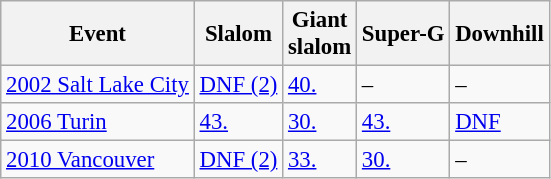<table class=wikitable style="font-size:95%;" style="text-align:center">
<tr>
<th>Event</th>
<th>Slalom</th>
<th>Giant<br>slalom</th>
<th>Super-G</th>
<th>Downhill</th>
</tr>
<tr>
<td><a href='#'>2002 Salt Lake City</a></td>
<td><a href='#'>DNF (2)</a></td>
<td><a href='#'>40.</a></td>
<td>–</td>
<td>–</td>
</tr>
<tr>
<td><a href='#'>2006 Turin</a></td>
<td><a href='#'>43.</a></td>
<td><a href='#'>30.</a></td>
<td><a href='#'>43.</a></td>
<td><a href='#'>DNF</a></td>
</tr>
<tr>
<td><a href='#'>2010 Vancouver</a></td>
<td><a href='#'>DNF (2)</a></td>
<td><a href='#'>33.</a></td>
<td><a href='#'>30.</a></td>
<td>–</td>
</tr>
</table>
